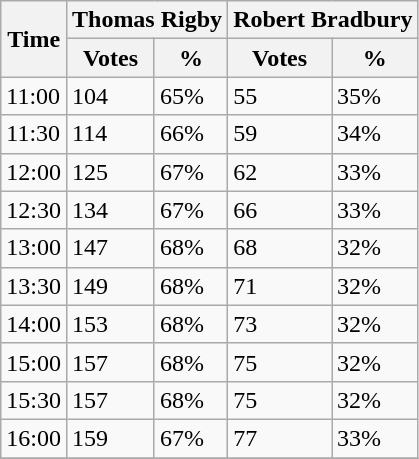<table class="wikitable">
<tr>
<th rowspan="2">Time</th>
<th colspan="2">Thomas Rigby</th>
<th colspan="2">Robert Bradbury</th>
</tr>
<tr>
<th>Votes</th>
<th>%</th>
<th>Votes</th>
<th>%</th>
</tr>
<tr>
<td>11:00</td>
<td>104</td>
<td>65%</td>
<td>55</td>
<td>35%</td>
</tr>
<tr>
<td>11:30</td>
<td>114</td>
<td>66%</td>
<td>59</td>
<td>34%</td>
</tr>
<tr>
<td>12:00</td>
<td>125</td>
<td>67%</td>
<td>62</td>
<td>33%</td>
</tr>
<tr>
<td>12:30</td>
<td>134</td>
<td>67%</td>
<td>66</td>
<td>33%</td>
</tr>
<tr>
<td>13:00</td>
<td>147</td>
<td>68%</td>
<td>68</td>
<td>32%</td>
</tr>
<tr>
<td>13:30</td>
<td>149</td>
<td>68%</td>
<td>71</td>
<td>32%</td>
</tr>
<tr>
<td>14:00</td>
<td>153</td>
<td>68%</td>
<td>73</td>
<td>32%</td>
</tr>
<tr>
<td>15:00</td>
<td>157</td>
<td>68%</td>
<td>75</td>
<td>32%</td>
</tr>
<tr>
<td>15:30</td>
<td>157</td>
<td>68%</td>
<td>75</td>
<td>32%</td>
</tr>
<tr>
<td>16:00</td>
<td>159</td>
<td>67%</td>
<td>77</td>
<td>33%</td>
</tr>
<tr>
</tr>
</table>
